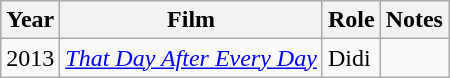<table class="wikitable sortable">
<tr>
<th>Year</th>
<th>Film</th>
<th>Role</th>
<th>Notes</th>
</tr>
<tr>
<td>2013</td>
<td><em><a href='#'>That Day After Every Day</a></em></td>
<td>Didi</td>
<td></td>
</tr>
</table>
